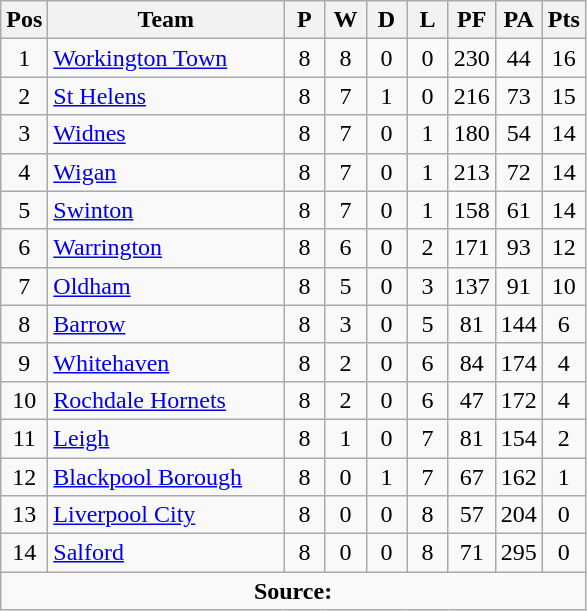<table class="wikitable" style="text-align:center;">
<tr>
<th width=20>Pos</th>
<th width=150>Team</th>
<th width=20>P</th>
<th width=20>W</th>
<th width=20>D</th>
<th width=20>L</th>
<th width=20>PF</th>
<th width=20>PA</th>
<th width=20>Pts</th>
</tr>
<tr>
<td>1</td>
<td style="text-align:left;"><a href='#'>Workington Town</a></td>
<td>8</td>
<td>8</td>
<td>0</td>
<td>0</td>
<td>230</td>
<td>44</td>
<td>16</td>
</tr>
<tr>
<td>2</td>
<td style="text-align:left;"><a href='#'>St Helens</a></td>
<td>8</td>
<td>7</td>
<td>1</td>
<td>0</td>
<td>216</td>
<td>73</td>
<td>15</td>
</tr>
<tr>
<td>3</td>
<td style="text-align:left;"><a href='#'>Widnes</a></td>
<td>8</td>
<td>7</td>
<td>0</td>
<td>1</td>
<td>180</td>
<td>54</td>
<td>14</td>
</tr>
<tr>
<td>4</td>
<td style="text-align:left;"><a href='#'>Wigan</a></td>
<td>8</td>
<td>7</td>
<td>0</td>
<td>1</td>
<td>213</td>
<td>72</td>
<td>14</td>
</tr>
<tr>
<td>5</td>
<td style="text-align:left;"><a href='#'>Swinton</a></td>
<td>8</td>
<td>7</td>
<td>0</td>
<td>1</td>
<td>158</td>
<td>61</td>
<td>14</td>
</tr>
<tr>
<td>6</td>
<td style="text-align:left;"><a href='#'>Warrington</a></td>
<td>8</td>
<td>6</td>
<td>0</td>
<td>2</td>
<td>171</td>
<td>93</td>
<td>12</td>
</tr>
<tr>
<td>7</td>
<td style="text-align:left;"><a href='#'>Oldham</a></td>
<td>8</td>
<td>5</td>
<td>0</td>
<td>3</td>
<td>137</td>
<td>91</td>
<td>10</td>
</tr>
<tr>
<td>8</td>
<td style="text-align:left;"><a href='#'>Barrow</a></td>
<td>8</td>
<td>3</td>
<td>0</td>
<td>5</td>
<td>81</td>
<td>144</td>
<td>6</td>
</tr>
<tr>
<td>9</td>
<td style="text-align:left;"><a href='#'>Whitehaven</a></td>
<td>8</td>
<td>2</td>
<td>0</td>
<td>6</td>
<td>84</td>
<td>174</td>
<td>4</td>
</tr>
<tr>
<td>10</td>
<td style="text-align:left;"><a href='#'>Rochdale Hornets</a></td>
<td>8</td>
<td>2</td>
<td>0</td>
<td>6</td>
<td>47</td>
<td>172</td>
<td>4</td>
</tr>
<tr>
<td>11</td>
<td style="text-align:left;"><a href='#'>Leigh</a></td>
<td>8</td>
<td>1</td>
<td>0</td>
<td>7</td>
<td>81</td>
<td>154</td>
<td>2</td>
</tr>
<tr>
<td>12</td>
<td style="text-align:left;"><a href='#'>Blackpool Borough</a></td>
<td>8</td>
<td>0</td>
<td>1</td>
<td>7</td>
<td>67</td>
<td>162</td>
<td>1</td>
</tr>
<tr>
<td>13</td>
<td style="text-align:left;"><a href='#'>Liverpool City</a></td>
<td>8</td>
<td>0</td>
<td>0</td>
<td>8</td>
<td>57</td>
<td>204</td>
<td>0</td>
</tr>
<tr>
<td>14</td>
<td style="text-align:left;"><a href='#'>Salford</a></td>
<td>8</td>
<td>0</td>
<td>0</td>
<td>8</td>
<td>71</td>
<td>295</td>
<td>0</td>
</tr>
<tr>
<td colspan=10><strong>Source:</strong></td>
</tr>
</table>
